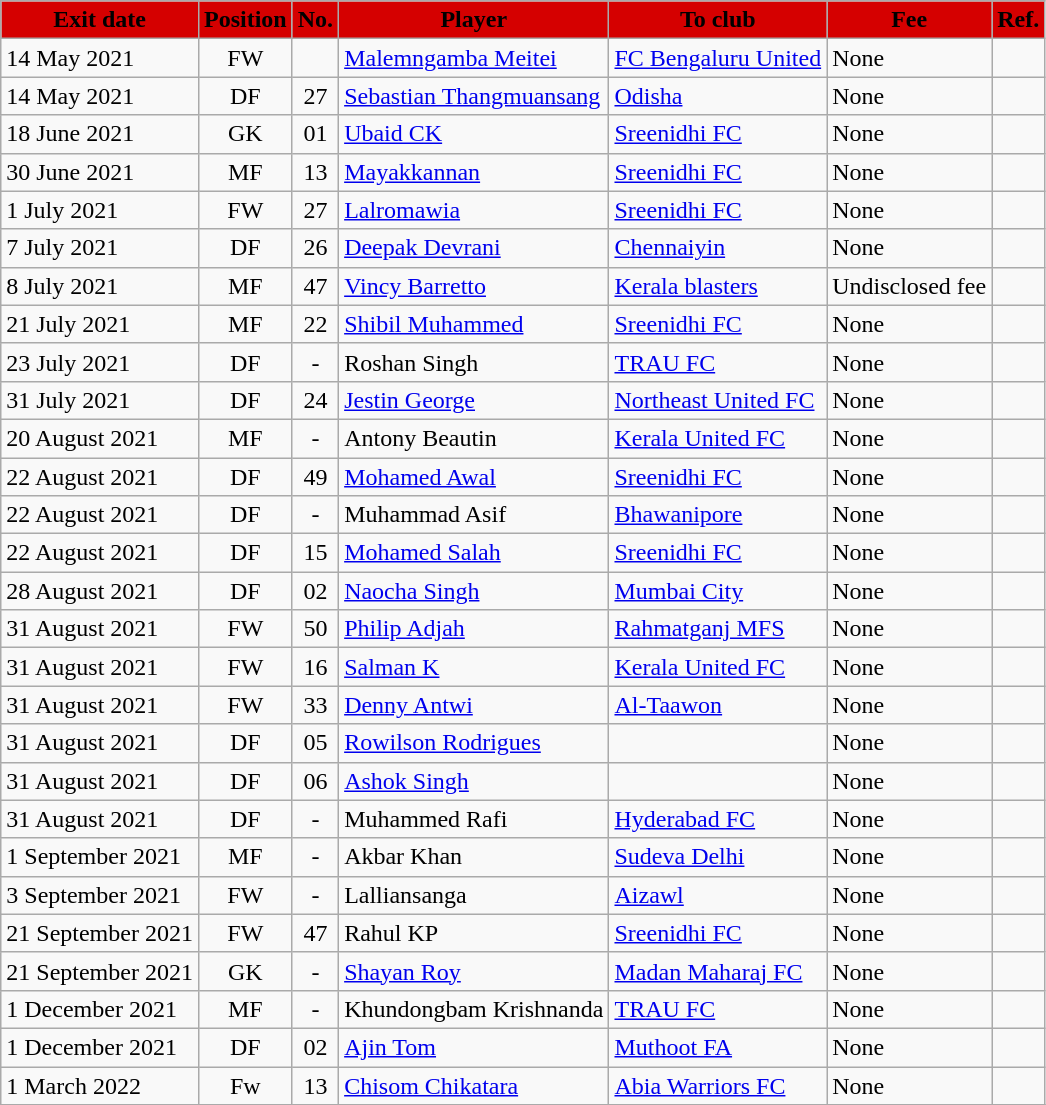<table class="wikitable sortable">
<tr>
<th style="background:#d50000; color:Black;"><strong>Exit date</strong></th>
<th style="background:#d50000; color:Black;"><strong>Position</strong></th>
<th style="background:#d50000; color:Black;"><strong>No.</strong></th>
<th style="background:#d50000; color:Black;"><strong>Player</strong></th>
<th style="background:#d50000; color:Black;"><strong>To club</strong></th>
<th style="background:#d50000; color:Black;"><strong>Fee</strong></th>
<th style="background:#d50000; color:Black;"><strong>Ref.</strong></th>
</tr>
<tr>
<td>14 May 2021</td>
<td style="text-align:center;">FW</td>
<td style="text-align:center;"></td>
<td style="text-align:left;"> <a href='#'>Malemngamba Meitei</a></td>
<td style="text-align:left;"> <a href='#'>FC Bengaluru United</a></td>
<td>None</td>
<td></td>
</tr>
<tr>
<td>14 May 2021</td>
<td style="text-align:center;">DF</td>
<td style="text-align:center;">27</td>
<td style="text-align:left;"> <a href='#'>Sebastian Thangmuansang</a></td>
<td style="text-align:left;"> <a href='#'>Odisha</a></td>
<td>None</td>
<td></td>
</tr>
<tr>
<td>18 June 2021</td>
<td style="text-align:center;">GK</td>
<td style="text-align:center;">01</td>
<td style="text-align:left;"> <a href='#'>Ubaid CK</a></td>
<td style="text-align:left;"> <a href='#'>Sreenidhi FC</a></td>
<td>None</td>
<td></td>
</tr>
<tr>
<td>30 June 2021</td>
<td style="text-align:center;">MF</td>
<td style="text-align:center;">13</td>
<td style="text-align:left;"> <a href='#'>Mayakkannan</a></td>
<td style="text-align:left;"> <a href='#'>Sreenidhi FC</a></td>
<td>None</td>
<td></td>
</tr>
<tr>
<td>1 July 2021</td>
<td style="text-align:center;">FW</td>
<td style="text-align:center;">27</td>
<td style="text-align:left;"> <a href='#'>Lalromawia</a></td>
<td style="text-align:left;"> <a href='#'>Sreenidhi FC</a></td>
<td>None</td>
<td></td>
</tr>
<tr>
<td>7 July 2021</td>
<td style="text-align:center;">DF</td>
<td style="text-align:center;">26</td>
<td style="text-align:left;"> <a href='#'>Deepak Devrani</a></td>
<td style="text-align:left;"> <a href='#'>Chennaiyin</a></td>
<td>None</td>
<td></td>
</tr>
<tr>
<td>8 July 2021</td>
<td style="text-align:center;">MF</td>
<td style="text-align:center;">47</td>
<td style="text-align:left;"> <a href='#'>Vincy Barretto</a></td>
<td style="text-align:left;"> <a href='#'>Kerala blasters</a></td>
<td>Undisclosed fee</td>
<td></td>
</tr>
<tr>
<td>21 July 2021</td>
<td style="text-align:center;">MF</td>
<td style="text-align:center;">22</td>
<td style="text-align:left;"> <a href='#'>Shibil Muhammed</a></td>
<td style="text-align:left;"> <a href='#'>Sreenidhi FC</a></td>
<td>None</td>
<td></td>
</tr>
<tr>
<td>23 July 2021</td>
<td style="text-align:center;">DF</td>
<td style="text-align:center;">-</td>
<td style="text-align:left;"> Roshan Singh</td>
<td style="text-align:left;"> <a href='#'>TRAU FC</a></td>
<td>None</td>
<td></td>
</tr>
<tr>
<td>31 July 2021</td>
<td style="text-align:center;">DF</td>
<td style="text-align:center;">24</td>
<td style="text-align:left;"> <a href='#'>Jestin George</a></td>
<td style="text-align:left;"> <a href='#'>Northeast United FC</a></td>
<td>None</td>
<td></td>
</tr>
<tr>
<td>20 August 2021</td>
<td style="text-align:center;">MF</td>
<td style="text-align:center;">-</td>
<td style="text-align:left;"> Antony Beautin</td>
<td style="text-align:left;"> <a href='#'>Kerala United FC</a></td>
<td>None</td>
<td></td>
</tr>
<tr>
<td>22 August 2021</td>
<td style="text-align:center;">DF</td>
<td style="text-align:center;">49</td>
<td style="text-align:left;"> <a href='#'>Mohamed Awal</a></td>
<td style="text-align:left;"> <a href='#'>Sreenidhi FC</a></td>
<td>None</td>
<td></td>
</tr>
<tr>
<td>22 August 2021</td>
<td style="text-align:center;">DF</td>
<td style="text-align:center;">-</td>
<td style="text-align:left;"> Muhammad Asif</td>
<td style="text-align:left;"> <a href='#'>Bhawanipore</a></td>
<td>None</td>
<td></td>
</tr>
<tr>
<td>22 August 2021</td>
<td style="text-align:center;">DF</td>
<td style="text-align:center;">15</td>
<td style="text-align:left;"> <a href='#'>Mohamed Salah</a></td>
<td style="text-align:left;"> <a href='#'>Sreenidhi FC</a></td>
<td>None</td>
<td></td>
</tr>
<tr>
<td>28 August 2021</td>
<td style="text-align:center;">DF</td>
<td style="text-align:center;">02</td>
<td style="text-align:left;"> <a href='#'>Naocha Singh</a></td>
<td style="text-align:left;"> <a href='#'>Mumbai City</a></td>
<td>None</td>
<td></td>
</tr>
<tr>
<td>31 August 2021</td>
<td style="text-align:center;">FW</td>
<td style="text-align:center;">50</td>
<td style="text-align:left;"> <a href='#'>Philip Adjah</a></td>
<td style="text-align:left;"> <a href='#'>Rahmatganj MFS</a></td>
<td>None</td>
<td></td>
</tr>
<tr>
<td>31 August 2021</td>
<td style="text-align:center;">FW</td>
<td style="text-align:center;">16</td>
<td style="text-align:left;"> <a href='#'>Salman K</a></td>
<td style="text-align:left;"> <a href='#'>Kerala United FC</a></td>
<td>None</td>
<td></td>
</tr>
<tr>
<td>31 August 2021</td>
<td style="text-align:center;">FW</td>
<td style="text-align:center;">33</td>
<td style="text-align:left;"> <a href='#'>Denny Antwi</a></td>
<td style="text-align:left;"> <a href='#'>Al-Taawon</a></td>
<td>None</td>
<td></td>
</tr>
<tr>
<td>31 August 2021</td>
<td style="text-align:center;">DF</td>
<td style="text-align:center;">05</td>
<td style="text-align:left;"> <a href='#'>Rowilson Rodrigues</a></td>
<td style="text-align:left;"></td>
<td>None</td>
<td></td>
</tr>
<tr>
<td>31 August 2021</td>
<td style="text-align:center;">DF</td>
<td style="text-align:center;">06</td>
<td style="text-align:left;"> <a href='#'>Ashok Singh</a></td>
<td style="text-align:left;"></td>
<td>None</td>
<td></td>
</tr>
<tr>
<td>31 August 2021</td>
<td style="text-align:center;">DF</td>
<td style="text-align:center;">-</td>
<td style="text-align:left;"> Muhammed Rafi</td>
<td style="text-align:left;"> <a href='#'>Hyderabad FC</a></td>
<td>None</td>
<td></td>
</tr>
<tr>
<td>1 September 2021</td>
<td style="text-align:center;">MF</td>
<td style="text-align:center;">-</td>
<td style="text-align:left;"> Akbar Khan</td>
<td style="text-align:left;"> <a href='#'>Sudeva Delhi</a></td>
<td>None</td>
<td></td>
</tr>
<tr>
<td>3 September 2021</td>
<td style="text-align:center;">FW</td>
<td style="text-align:center;">-</td>
<td style="text-align:left;"> Lalliansanga</td>
<td style="text-align:left;"> <a href='#'>Aizawl</a></td>
<td>None</td>
<td></td>
</tr>
<tr>
<td>21 September 2021</td>
<td style="text-align:center;">FW</td>
<td style="text-align:center;">47</td>
<td style="text-align:left;"> Rahul KP</td>
<td style="text-align:left;"> <a href='#'>Sreenidhi FC</a></td>
<td>None</td>
<td></td>
</tr>
<tr>
<td>21 September 2021</td>
<td style="text-align:center;">GK</td>
<td style="text-align:center;">-</td>
<td style="text-align:left;"> <a href='#'>Shayan Roy</a></td>
<td style="text-align:left;"> <a href='#'>Madan Maharaj FC</a></td>
<td>None</td>
<td></td>
</tr>
<tr>
<td>1 December 2021</td>
<td style="text-align:center;">MF</td>
<td style="text-align:center;">-</td>
<td style="text-align:left;"> Khundongbam Krishnanda</td>
<td style="text-align:left;"> <a href='#'>TRAU FC</a></td>
<td>None</td>
<td></td>
</tr>
<tr>
<td>1 December 2021</td>
<td style="text-align:center;">DF</td>
<td style="text-align:center;">02</td>
<td style="text-align:left;"> <a href='#'>Ajin Tom</a></td>
<td style="text-align:left;"> <a href='#'>Muthoot FA</a></td>
<td>None</td>
<td></td>
</tr>
<tr>
<td>1 March 2022</td>
<td style="text-align:center;">Fw</td>
<td style="text-align:center;">13</td>
<td style="text-align:left;"> <a href='#'>Chisom Chikatara</a></td>
<td style="text-align:left;"> <a href='#'>Abia Warriors FC</a></td>
<td>None</td>
<td></td>
</tr>
<tr>
</tr>
</table>
